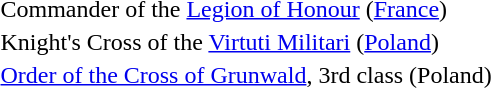<table>
<tr>
<td></td>
<td>Commander of the <a href='#'>Legion of Honour</a> (<a href='#'>France</a>)</td>
</tr>
<tr>
<td></td>
<td>Knight's Cross of the <a href='#'>Virtuti Militari</a> (<a href='#'>Poland</a>)</td>
</tr>
<tr>
<td></td>
<td><a href='#'>Order of the Cross of Grunwald</a>, 3rd class (Poland)</td>
</tr>
<tr>
</tr>
</table>
